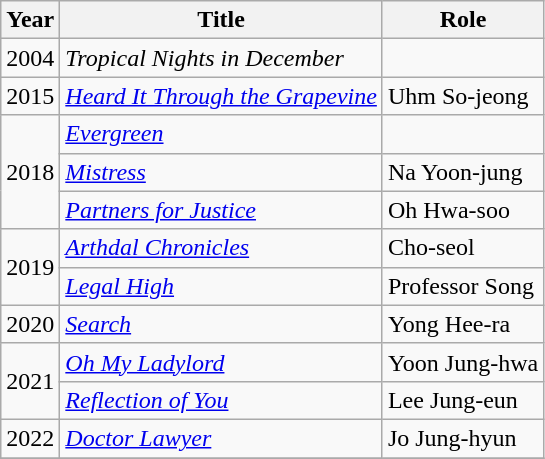<table class="wikitable sortable">
<tr>
<th>Year</th>
<th>Title</th>
<th>Role</th>
</tr>
<tr>
<td>2004</td>
<td><em>Tropical Nights in December</em></td>
<td></td>
</tr>
<tr>
<td>2015</td>
<td><em><a href='#'>Heard It Through the Grapevine</a></em></td>
<td>Uhm So-jeong</td>
</tr>
<tr>
<td rowspan=3>2018</td>
<td><em><a href='#'>Evergreen</a></em></td>
<td></td>
</tr>
<tr>
<td><em><a href='#'>Mistress</a></em></td>
<td>Na Yoon-jung</td>
</tr>
<tr>
<td><em><a href='#'>Partners for Justice</a></em></td>
<td>Oh Hwa-soo</td>
</tr>
<tr>
<td rowspan=2>2019</td>
<td><em><a href='#'>Arthdal Chronicles</a></em></td>
<td>Cho-seol</td>
</tr>
<tr>
<td><em><a href='#'>Legal High</a></em></td>
<td>Professor Song</td>
</tr>
<tr>
<td>2020</td>
<td><em><a href='#'>Search</a></em></td>
<td>Yong Hee-ra</td>
</tr>
<tr>
<td rowspan="2">2021</td>
<td><em><a href='#'>Oh My Ladylord</a></em></td>
<td>Yoon Jung-hwa</td>
</tr>
<tr>
<td><em><a href='#'>Reflection of You</a></em></td>
<td>Lee Jung-eun</td>
</tr>
<tr>
<td>2022</td>
<td><em><a href='#'>Doctor Lawyer</a></em></td>
<td>Jo Jung-hyun</td>
</tr>
<tr>
</tr>
</table>
